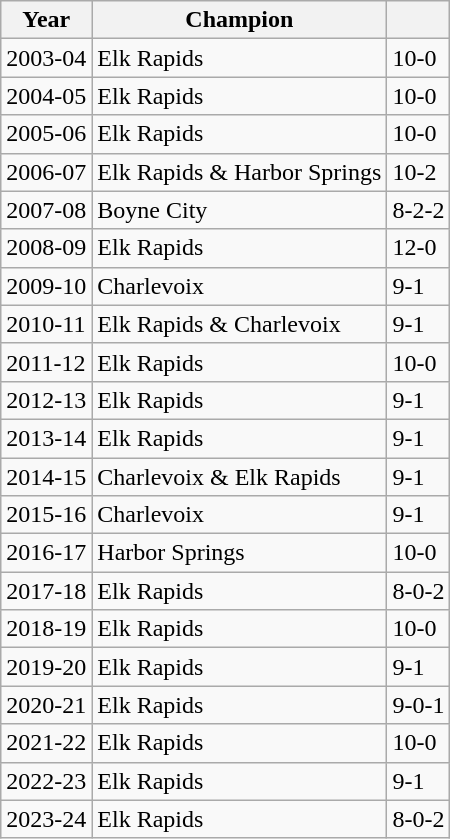<table class=wikitable>
<tr>
<th>Year</th>
<th>Champion</th>
<th></th>
</tr>
<tr>
<td>2003-04</td>
<td>Elk Rapids</td>
<td>10-0</td>
</tr>
<tr>
<td>2004-05</td>
<td>Elk Rapids</td>
<td>10-0</td>
</tr>
<tr>
<td>2005-06</td>
<td>Elk Rapids</td>
<td>10-0</td>
</tr>
<tr>
<td>2006-07</td>
<td>Elk Rapids & Harbor Springs</td>
<td>10-2</td>
</tr>
<tr>
<td>2007-08</td>
<td>Boyne City</td>
<td>8-2-2</td>
</tr>
<tr>
<td>2008-09</td>
<td>Elk Rapids</td>
<td>12-0</td>
</tr>
<tr>
<td>2009-10</td>
<td>Charlevoix</td>
<td>9-1</td>
</tr>
<tr>
<td>2010-11</td>
<td>Elk Rapids & Charlevoix</td>
<td>9-1</td>
</tr>
<tr>
<td>2011-12</td>
<td>Elk Rapids</td>
<td>10-0</td>
</tr>
<tr>
<td>2012-13</td>
<td>Elk Rapids</td>
<td>9-1</td>
</tr>
<tr>
<td>2013-14</td>
<td>Elk Rapids</td>
<td>9-1</td>
</tr>
<tr>
<td>2014-15</td>
<td>Charlevoix & Elk Rapids</td>
<td>9-1</td>
</tr>
<tr>
<td>2015-16</td>
<td>Charlevoix</td>
<td>9-1</td>
</tr>
<tr>
<td>2016-17</td>
<td>Harbor Springs</td>
<td>10-0</td>
</tr>
<tr>
<td>2017-18</td>
<td>Elk Rapids</td>
<td>8-0-2</td>
</tr>
<tr>
<td>2018-19</td>
<td>Elk Rapids</td>
<td>10-0</td>
</tr>
<tr>
<td>2019-20</td>
<td>Elk Rapids</td>
<td>9-1</td>
</tr>
<tr>
<td>2020-21</td>
<td>Elk Rapids</td>
<td>9-0-1</td>
</tr>
<tr>
<td>2021-22</td>
<td>Elk Rapids</td>
<td>10-0</td>
</tr>
<tr>
<td>2022-23</td>
<td>Elk Rapids</td>
<td>9-1</td>
</tr>
<tr>
<td>2023-24</td>
<td>Elk Rapids</td>
<td>8-0-2</td>
</tr>
</table>
